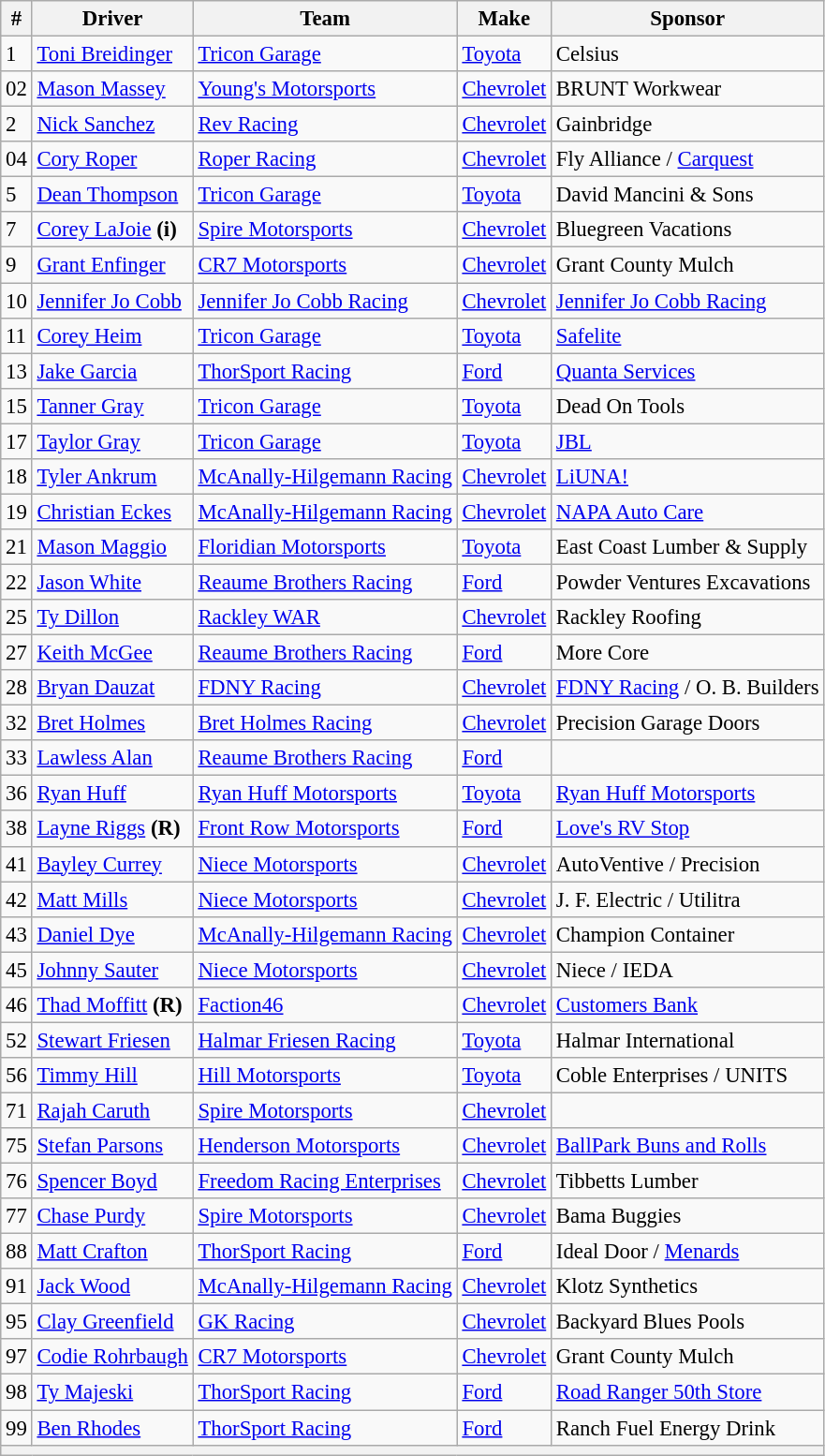<table class="wikitable" style="font-size: 95%;">
<tr>
<th>#</th>
<th>Driver</th>
<th>Team</th>
<th>Make</th>
<th>Sponsor</th>
</tr>
<tr>
<td>1</td>
<td><a href='#'>Toni Breidinger</a></td>
<td><a href='#'>Tricon Garage</a></td>
<td><a href='#'>Toyota</a></td>
<td>Celsius</td>
</tr>
<tr>
<td>02</td>
<td><a href='#'>Mason Massey</a></td>
<td><a href='#'>Young's Motorsports</a></td>
<td><a href='#'>Chevrolet</a></td>
<td>BRUNT Workwear</td>
</tr>
<tr>
<td>2</td>
<td><a href='#'>Nick Sanchez</a></td>
<td><a href='#'>Rev Racing</a></td>
<td><a href='#'>Chevrolet</a></td>
<td>Gainbridge</td>
</tr>
<tr>
<td>04</td>
<td><a href='#'>Cory Roper</a></td>
<td><a href='#'>Roper Racing</a></td>
<td><a href='#'>Chevrolet</a></td>
<td>Fly Alliance / <a href='#'>Carquest</a></td>
</tr>
<tr>
<td>5</td>
<td><a href='#'>Dean Thompson</a></td>
<td><a href='#'>Tricon Garage</a></td>
<td><a href='#'>Toyota</a></td>
<td>David Mancini & Sons</td>
</tr>
<tr>
<td>7</td>
<td><a href='#'>Corey LaJoie</a> <strong>(i)</strong></td>
<td><a href='#'>Spire Motorsports</a></td>
<td><a href='#'>Chevrolet</a></td>
<td>Bluegreen Vacations</td>
</tr>
<tr>
<td>9</td>
<td><a href='#'>Grant Enfinger</a></td>
<td><a href='#'>CR7 Motorsports</a></td>
<td><a href='#'>Chevrolet</a></td>
<td>Grant County Mulch</td>
</tr>
<tr>
<td>10</td>
<td><a href='#'>Jennifer Jo Cobb</a></td>
<td><a href='#'>Jennifer Jo Cobb Racing</a></td>
<td><a href='#'>Chevrolet</a></td>
<td><a href='#'>Jennifer Jo Cobb Racing</a></td>
</tr>
<tr>
<td>11</td>
<td><a href='#'>Corey Heim</a></td>
<td><a href='#'>Tricon Garage</a></td>
<td><a href='#'>Toyota</a></td>
<td><a href='#'>Safelite</a></td>
</tr>
<tr>
<td>13</td>
<td><a href='#'>Jake Garcia</a></td>
<td><a href='#'>ThorSport Racing</a></td>
<td><a href='#'>Ford</a></td>
<td><a href='#'>Quanta Services</a></td>
</tr>
<tr>
<td>15</td>
<td><a href='#'>Tanner Gray</a></td>
<td><a href='#'>Tricon Garage</a></td>
<td><a href='#'>Toyota</a></td>
<td>Dead On Tools</td>
</tr>
<tr>
<td>17</td>
<td><a href='#'>Taylor Gray</a></td>
<td><a href='#'>Tricon Garage</a></td>
<td><a href='#'>Toyota</a></td>
<td><a href='#'>JBL</a></td>
</tr>
<tr>
<td>18</td>
<td><a href='#'>Tyler Ankrum</a></td>
<td><a href='#'>McAnally-Hilgemann Racing</a></td>
<td><a href='#'>Chevrolet</a></td>
<td><a href='#'>LiUNA!</a></td>
</tr>
<tr>
<td>19</td>
<td><a href='#'>Christian Eckes</a></td>
<td><a href='#'>McAnally-Hilgemann Racing</a></td>
<td><a href='#'>Chevrolet</a></td>
<td><a href='#'>NAPA Auto Care</a></td>
</tr>
<tr>
<td>21</td>
<td><a href='#'>Mason Maggio</a></td>
<td><a href='#'>Floridian Motorsports</a></td>
<td><a href='#'>Toyota</a></td>
<td>East Coast Lumber & Supply</td>
</tr>
<tr>
<td>22</td>
<td><a href='#'>Jason White</a></td>
<td><a href='#'>Reaume Brothers Racing</a></td>
<td><a href='#'>Ford</a></td>
<td nowrap>Powder Ventures Excavations</td>
</tr>
<tr>
<td>25</td>
<td><a href='#'>Ty Dillon</a></td>
<td><a href='#'>Rackley WAR</a></td>
<td><a href='#'>Chevrolet</a></td>
<td>Rackley Roofing</td>
</tr>
<tr>
<td>27</td>
<td><a href='#'>Keith McGee</a></td>
<td><a href='#'>Reaume Brothers Racing</a></td>
<td><a href='#'>Ford</a></td>
<td>More Core</td>
</tr>
<tr>
<td>28</td>
<td><a href='#'>Bryan Dauzat</a></td>
<td><a href='#'>FDNY Racing</a></td>
<td><a href='#'>Chevrolet</a></td>
<td><a href='#'>FDNY Racing</a> / O. B. Builders</td>
</tr>
<tr>
<td>32</td>
<td><a href='#'>Bret Holmes</a></td>
<td><a href='#'>Bret Holmes Racing</a></td>
<td><a href='#'>Chevrolet</a></td>
<td>Precision Garage Doors</td>
</tr>
<tr>
<td>33</td>
<td><a href='#'>Lawless Alan</a></td>
<td><a href='#'>Reaume Brothers Racing</a></td>
<td><a href='#'>Ford</a></td>
<td></td>
</tr>
<tr>
<td>36</td>
<td><a href='#'>Ryan Huff</a></td>
<td><a href='#'>Ryan Huff Motorsports</a></td>
<td><a href='#'>Toyota</a></td>
<td><a href='#'>Ryan Huff Motorsports</a></td>
</tr>
<tr>
<td>38</td>
<td><a href='#'>Layne Riggs</a> <strong>(R)</strong></td>
<td nowrap=""><a href='#'>Front Row Motorsports</a></td>
<td><a href='#'>Ford</a></td>
<td><a href='#'>Love's RV Stop</a></td>
</tr>
<tr>
<td>41</td>
<td><a href='#'>Bayley Currey</a></td>
<td nowrap=""><a href='#'>Niece Motorsports</a></td>
<td><a href='#'>Chevrolet</a></td>
<td>AutoVentive / Precision</td>
</tr>
<tr>
<td>42</td>
<td><a href='#'>Matt Mills</a></td>
<td><a href='#'>Niece Motorsports</a></td>
<td><a href='#'>Chevrolet</a></td>
<td>J. F. Electric / Utilitra</td>
</tr>
<tr>
<td>43</td>
<td><a href='#'>Daniel Dye</a></td>
<td><a href='#'>McAnally-Hilgemann Racing</a></td>
<td><a href='#'>Chevrolet</a></td>
<td>Champion Container</td>
</tr>
<tr>
<td>45</td>
<td><a href='#'>Johnny Sauter</a></td>
<td><a href='#'>Niece Motorsports</a></td>
<td><a href='#'>Chevrolet</a></td>
<td>Niece / IEDA</td>
</tr>
<tr>
<td>46</td>
<td><a href='#'>Thad Moffitt</a> <strong>(R)</strong></td>
<td><a href='#'>Faction46</a></td>
<td><a href='#'>Chevrolet</a></td>
<td><a href='#'>Customers Bank</a></td>
</tr>
<tr>
<td>52</td>
<td><a href='#'>Stewart Friesen</a></td>
<td><a href='#'>Halmar Friesen Racing</a></td>
<td><a href='#'>Toyota</a></td>
<td>Halmar International</td>
</tr>
<tr>
<td>56</td>
<td><a href='#'>Timmy Hill</a></td>
<td><a href='#'>Hill Motorsports</a></td>
<td><a href='#'>Toyota</a></td>
<td>Coble Enterprises / UNITS</td>
</tr>
<tr>
<td>71</td>
<td><a href='#'>Rajah Caruth</a></td>
<td><a href='#'>Spire Motorsports</a></td>
<td><a href='#'>Chevrolet</a></td>
<td></td>
</tr>
<tr>
<td>75</td>
<td><a href='#'>Stefan Parsons</a></td>
<td><a href='#'>Henderson Motorsports</a></td>
<td><a href='#'>Chevrolet</a></td>
<td><a href='#'>BallPark Buns and Rolls</a></td>
</tr>
<tr>
<td>76</td>
<td><a href='#'>Spencer Boyd</a></td>
<td nowrap><a href='#'>Freedom Racing Enterprises</a></td>
<td><a href='#'>Chevrolet</a></td>
<td>Tibbetts Lumber</td>
</tr>
<tr>
<td>77</td>
<td><a href='#'>Chase Purdy</a></td>
<td><a href='#'>Spire Motorsports</a></td>
<td><a href='#'>Chevrolet</a></td>
<td>Bama Buggies</td>
</tr>
<tr>
<td>88</td>
<td><a href='#'>Matt Crafton</a></td>
<td><a href='#'>ThorSport Racing</a></td>
<td><a href='#'>Ford</a></td>
<td>Ideal Door / <a href='#'>Menards</a></td>
</tr>
<tr>
<td>91</td>
<td><a href='#'>Jack Wood</a></td>
<td><a href='#'>McAnally-Hilgemann Racing</a></td>
<td><a href='#'>Chevrolet</a></td>
<td>Klotz Synthetics</td>
</tr>
<tr>
<td>95</td>
<td><a href='#'>Clay Greenfield</a></td>
<td><a href='#'>GK Racing</a></td>
<td><a href='#'>Chevrolet</a></td>
<td>Backyard Blues Pools</td>
</tr>
<tr>
<td>97</td>
<td nowrap><a href='#'>Codie Rohrbaugh</a></td>
<td><a href='#'>CR7 Motorsports</a></td>
<td><a href='#'>Chevrolet</a></td>
<td>Grant County Mulch</td>
</tr>
<tr>
<td>98</td>
<td><a href='#'>Ty Majeski</a></td>
<td><a href='#'>ThorSport Racing</a></td>
<td><a href='#'>Ford</a></td>
<td><a href='#'>Road Ranger 50th Store</a></td>
</tr>
<tr>
<td>99</td>
<td><a href='#'>Ben Rhodes</a></td>
<td><a href='#'>ThorSport Racing</a></td>
<td><a href='#'>Ford</a></td>
<td>Ranch Fuel Energy Drink</td>
</tr>
<tr>
<th colspan="5"></th>
</tr>
</table>
